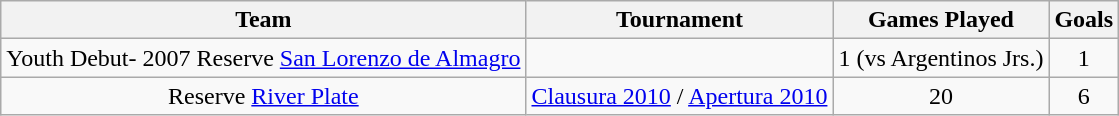<table class="wikitable" style="text-align:center;">
<tr>
<th>Team</th>
<th>Tournament</th>
<th>Games Played</th>
<th>Goals</th>
</tr>
<tr>
<td>Youth Debut- 2007 Reserve <a href='#'>San Lorenzo de Almagro</a></td>
<td></td>
<td>1 (vs Argentinos Jrs.)</td>
<td>1</td>
</tr>
<tr>
<td>Reserve <a href='#'>River Plate</a></td>
<td><a href='#'>Clausura 2010</a> / <a href='#'>Apertura 2010</a></td>
<td>20</td>
<td>6</td>
</tr>
</table>
